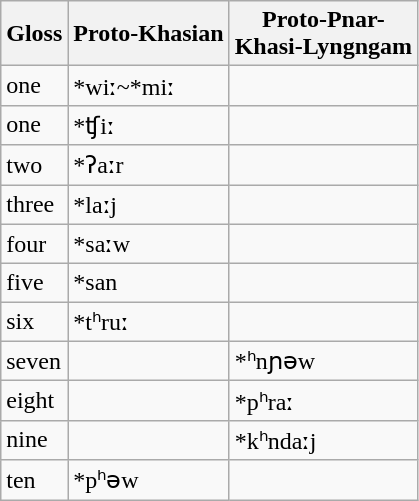<table class="wikitable">
<tr>
<th>Gloss</th>
<th>Proto-Khasian</th>
<th>Proto-Pnar-<br>Khasi-Lyngngam</th>
</tr>
<tr>
<td>one</td>
<td>*wiː~*miː</td>
<td></td>
</tr>
<tr>
<td>one</td>
<td>*ʧiː</td>
<td></td>
</tr>
<tr>
<td>two</td>
<td>*ʔaːr</td>
<td></td>
</tr>
<tr>
<td>three</td>
<td>*laːj</td>
<td></td>
</tr>
<tr>
<td>four</td>
<td>*saːw</td>
<td></td>
</tr>
<tr>
<td>five</td>
<td>*san</td>
<td></td>
</tr>
<tr>
<td>six</td>
<td>*tʰruː</td>
<td></td>
</tr>
<tr>
<td>seven</td>
<td></td>
<td>*ʰnɲəw</td>
</tr>
<tr>
<td>eight</td>
<td></td>
<td>*pʰraː</td>
</tr>
<tr>
<td>nine</td>
<td></td>
<td>*kʰndaːj</td>
</tr>
<tr>
<td>ten</td>
<td>*pʰəw</td>
<td></td>
</tr>
</table>
